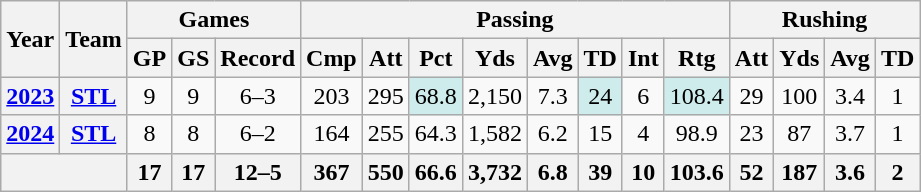<table class="wikitable" style="text-align:center;">
<tr>
<th rowspan="2">Year</th>
<th rowspan="2">Team</th>
<th colspan="3">Games</th>
<th colspan="8">Passing</th>
<th colspan="4">Rushing</th>
</tr>
<tr>
<th>GP</th>
<th>GS</th>
<th>Record</th>
<th>Cmp</th>
<th>Att</th>
<th>Pct</th>
<th>Yds</th>
<th>Avg</th>
<th>TD</th>
<th>Int</th>
<th>Rtg</th>
<th>Att</th>
<th>Yds</th>
<th>Avg</th>
<th>TD</th>
</tr>
<tr>
<th><a href='#'>2023</a></th>
<th><a href='#'>STL</a></th>
<td>9</td>
<td>9</td>
<td>6–3</td>
<td>203</td>
<td>295</td>
<td style="background:#cfecec;">68.8</td>
<td>2,150</td>
<td>7.3</td>
<td style="background:#cfecec;">24</td>
<td>6</td>
<td style="background:#cfecec;">108.4</td>
<td>29</td>
<td>100</td>
<td>3.4</td>
<td>1</td>
</tr>
<tr>
<th><a href='#'>2024</a></th>
<th><a href='#'>STL</a></th>
<td>8</td>
<td>8</td>
<td>6–2</td>
<td>164</td>
<td>255</td>
<td>64.3</td>
<td>1,582</td>
<td>6.2</td>
<td>15</td>
<td>4</td>
<td>98.9</td>
<td>23</td>
<td>87</td>
<td>3.7</td>
<td>1</td>
</tr>
<tr>
<th colspan="2"></th>
<th>17</th>
<th>17</th>
<th>12–5</th>
<th>367</th>
<th>550</th>
<th>66.6</th>
<th>3,732</th>
<th>6.8</th>
<th>39</th>
<th>10</th>
<th>103.6</th>
<th>52</th>
<th>187</th>
<th>3.6</th>
<th>2</th>
</tr>
</table>
